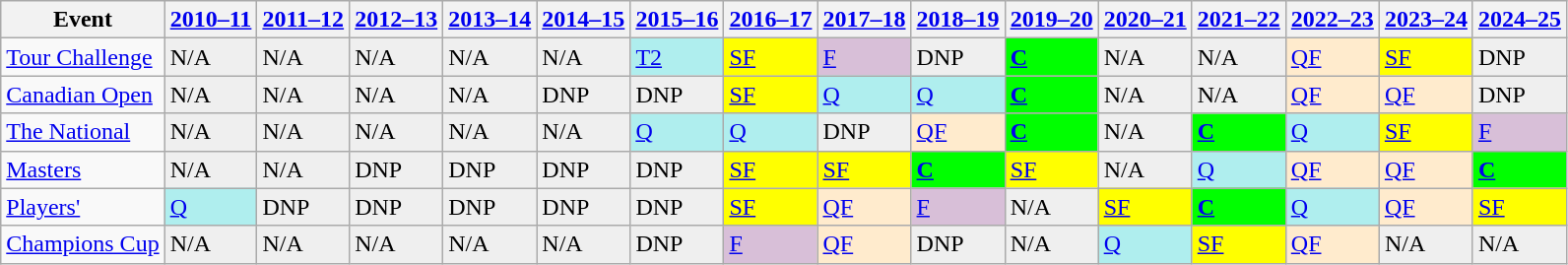<table class="wikitable" border="1">
<tr>
<th>Event</th>
<th><a href='#'>2010–11</a></th>
<th><a href='#'>2011–12</a></th>
<th><a href='#'>2012–13</a></th>
<th><a href='#'>2013–14</a></th>
<th><a href='#'>2014–15</a></th>
<th><a href='#'>2015–16</a></th>
<th><a href='#'>2016–17</a></th>
<th><a href='#'>2017–18</a></th>
<th><a href='#'>2018–19</a></th>
<th><a href='#'>2019–20</a></th>
<th><a href='#'>2020–21</a></th>
<th><a href='#'>2021–22</a></th>
<th><a href='#'>2022–23</a></th>
<th><a href='#'>2023–24</a></th>
<th><a href='#'>2024–25</a></th>
</tr>
<tr>
<td><a href='#'>Tour Challenge</a></td>
<td style="background:#EFEFEF;">N/A</td>
<td style="background:#EFEFEF;">N/A</td>
<td style="background:#EFEFEF;">N/A</td>
<td style="background:#EFEFEF;">N/A</td>
<td style="background:#EFEFEF;">N/A</td>
<td style="background:#afeeee;"><a href='#'>T2</a></td>
<td style="background:yellow;"><a href='#'>SF</a></td>
<td style="background:thistle;"><a href='#'>F</a></td>
<td style="background:#EFEFEF;">DNP</td>
<td style="background:#0f0;"><strong><a href='#'>C</a></strong></td>
<td style="background:#EFEFEF;">N/A</td>
<td style="background:#EFEFEF;">N/A</td>
<td style="background:#ffebcd;"><a href='#'>QF</a></td>
<td style="background:yellow;"><a href='#'>SF</a></td>
<td style="background:#EFEFEF;">DNP</td>
</tr>
<tr>
<td><a href='#'>Canadian Open</a></td>
<td style="background:#EFEFEF;">N/A</td>
<td style="background:#EFEFEF;">N/A</td>
<td style="background:#EFEFEF;">N/A</td>
<td style="background:#EFEFEF;">N/A</td>
<td style="background:#EFEFEF;">DNP</td>
<td style="background:#EFEFEF;">DNP</td>
<td style="background:yellow;"><a href='#'>SF</a></td>
<td style="background:#afeeee;"><a href='#'>Q</a></td>
<td style="background:#afeeee;"><a href='#'>Q</a></td>
<td style="background:#0f0;"><strong><a href='#'>C</a></strong></td>
<td style="background:#EFEFEF;">N/A</td>
<td style="background:#EFEFEF;">N/A</td>
<td style="background:#ffebcd;"><a href='#'>QF</a></td>
<td style="background:#ffebcd;"><a href='#'>QF</a></td>
<td style="background:#EFEFEF;">DNP</td>
</tr>
<tr>
<td><a href='#'>The National</a></td>
<td style="background:#EFEFEF;">N/A</td>
<td style="background:#EFEFEF;">N/A</td>
<td style="background:#EFEFEF;">N/A</td>
<td style="background:#EFEFEF;">N/A</td>
<td style="background:#EFEFEF;">N/A</td>
<td style="background:#afeeee;"><a href='#'>Q</a></td>
<td style="background:#afeeee;"><a href='#'>Q</a></td>
<td style="background:#EFEFEF;">DNP</td>
<td style="background:#ffebcd;"><a href='#'>QF</a></td>
<td style="background:#0f0;"><strong><a href='#'>C</a></strong></td>
<td style="background:#EFEFEF;">N/A</td>
<td style="background:#0f0;"><strong><a href='#'>C</a></strong></td>
<td style="background:#afeeee;"><a href='#'>Q</a></td>
<td style="background:yellow;"><a href='#'>SF</a></td>
<td style="background:thistle;"><a href='#'>F</a></td>
</tr>
<tr>
<td><a href='#'>Masters</a></td>
<td style="background:#EFEFEF;">N/A</td>
<td style="background:#EFEFEF;">N/A</td>
<td style="background:#EFEFEF;">DNP</td>
<td style="background:#EFEFEF;">DNP</td>
<td style="background:#EFEFEF;">DNP</td>
<td style="background:#EFEFEF;">DNP</td>
<td style="background:yellow;"><a href='#'>SF</a></td>
<td style="background:yellow;"><a href='#'>SF</a></td>
<td style="background:#0f0;"><strong><a href='#'>C</a></strong></td>
<td style="background:yellow;"><a href='#'>SF</a></td>
<td style="background:#EFEFEF;">N/A</td>
<td style="background:#afeeee;"><a href='#'>Q</a></td>
<td style="background:#ffebcd;"><a href='#'>QF</a></td>
<td style="background:#ffebcd;"><a href='#'>QF</a></td>
<td style="background:#0f0;"><strong><a href='#'>C</a></strong></td>
</tr>
<tr>
<td><a href='#'>Players'</a></td>
<td style="background:#afeeee;"><a href='#'>Q</a></td>
<td style="background:#EFEFEF;">DNP</td>
<td style="background:#EFEFEF;">DNP</td>
<td style="background:#EFEFEF;">DNP</td>
<td style="background:#EFEFEF;">DNP</td>
<td style="background:#EFEFEF;">DNP</td>
<td style="background:yellow;"><a href='#'>SF</a></td>
<td style="background:#ffebcd;"><a href='#'>QF</a></td>
<td style="background:thistle;"><a href='#'>F</a></td>
<td style="background:#EFEFEF;">N/A</td>
<td style="background:yellow;"><a href='#'>SF</a></td>
<td style="background:#0f0;"><strong><a href='#'>C</a></strong></td>
<td style="background:#afeeee;"><a href='#'>Q</a></td>
<td style="background:#ffebcd;"><a href='#'>QF</a></td>
<td style="background:yellow;"><a href='#'>SF</a></td>
</tr>
<tr>
<td><a href='#'>Champions Cup</a></td>
<td style="background:#EFEFEF;">N/A</td>
<td style="background:#EFEFEF;">N/A</td>
<td style="background:#EFEFEF;">N/A</td>
<td style="background:#EFEFEF;">N/A</td>
<td style="background:#EFEFEF;">N/A</td>
<td style="background:#EFEFEF;">DNP</td>
<td style="background:thistle;"><a href='#'>F</a></td>
<td style="background:#ffebcd;"><a href='#'>QF</a></td>
<td style="background:#EFEFEF;">DNP</td>
<td style="background:#EFEFEF;">N/A</td>
<td style="background:#afeeee;"><a href='#'>Q</a></td>
<td style="background:yellow;"><a href='#'>SF</a></td>
<td style="background:#ffebcd;"><a href='#'>QF</a></td>
<td style="background:#EFEFEF;">N/A</td>
<td style="background:#EFEFEF;">N/A</td>
</tr>
</table>
